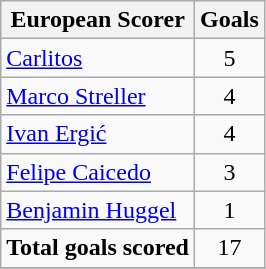<table class="wikitable">
<tr>
<th>European Scorer</th>
<th>Goals</th>
</tr>
<tr>
<td> <a href='#'>Carlitos</a></td>
<td style="text-align:center;">5</td>
</tr>
<tr>
<td> <a href='#'>Marco Streller</a></td>
<td style="text-align:center;">4</td>
</tr>
<tr>
<td> <a href='#'>Ivan Ergić</a></td>
<td style="text-align:center;">4</td>
</tr>
<tr>
<td> <a href='#'>Felipe Caicedo</a></td>
<td style="text-align:center;">3</td>
</tr>
<tr>
<td> <a href='#'>Benjamin Huggel</a></td>
<td style="text-align:center;">1</td>
</tr>
<tr>
<td><strong>Total goals scored</strong></td>
<td style="text-align:center;">17</td>
</tr>
<tr>
</tr>
</table>
